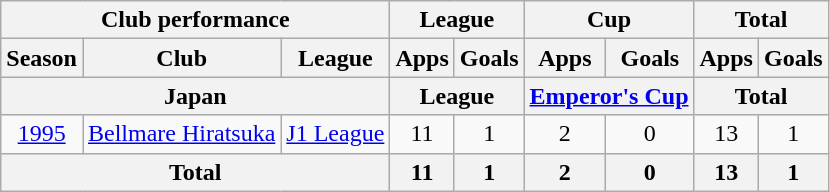<table class="wikitable" style="text-align:center;">
<tr>
<th colspan=3>Club performance</th>
<th colspan=2>League</th>
<th colspan=2>Cup</th>
<th colspan=2>Total</th>
</tr>
<tr>
<th>Season</th>
<th>Club</th>
<th>League</th>
<th>Apps</th>
<th>Goals</th>
<th>Apps</th>
<th>Goals</th>
<th>Apps</th>
<th>Goals</th>
</tr>
<tr>
<th colspan=3>Japan</th>
<th colspan=2>League</th>
<th colspan=2><a href='#'>Emperor's Cup</a></th>
<th colspan=2>Total</th>
</tr>
<tr>
<td><a href='#'>1995</a></td>
<td><a href='#'>Bellmare Hiratsuka</a></td>
<td><a href='#'>J1 League</a></td>
<td>11</td>
<td>1</td>
<td>2</td>
<td>0</td>
<td>13</td>
<td>1</td>
</tr>
<tr>
<th colspan=3>Total</th>
<th>11</th>
<th>1</th>
<th>2</th>
<th>0</th>
<th>13</th>
<th>1</th>
</tr>
</table>
